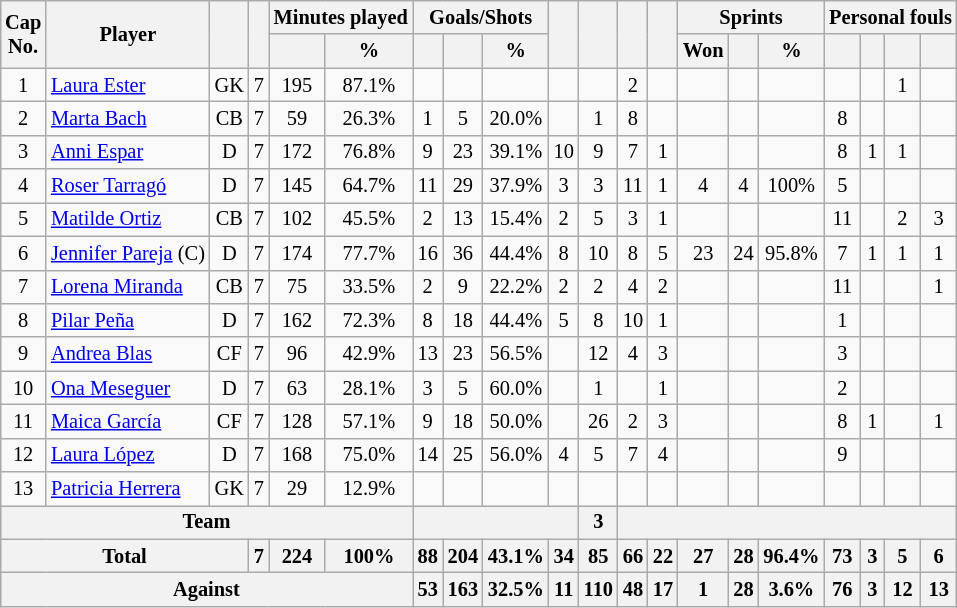<table class="wikitable sortable" style="text-align: center; font-size: 85%; margin-left: 1em;">
<tr>
<th rowspan="2">Cap<br>No.</th>
<th rowspan="2">Player</th>
<th rowspan="2"></th>
<th rowspan="2"></th>
<th colspan="2">Minutes played</th>
<th colspan="3">Goals/Shots</th>
<th rowspan="2"></th>
<th rowspan="2"></th>
<th rowspan="2"></th>
<th rowspan="2"></th>
<th colspan="3">Sprints</th>
<th colspan="4">Personal fouls</th>
</tr>
<tr>
<th></th>
<th>%</th>
<th></th>
<th></th>
<th>%</th>
<th>Won</th>
<th></th>
<th>%</th>
<th></th>
<th></th>
<th></th>
<th></th>
</tr>
<tr>
<td>1</td>
<td style="text-align: left;" data-sort-value="Ester, Laura"><a href='#'>Laura Ester</a></td>
<td>GK</td>
<td>7</td>
<td>195</td>
<td>87.1%</td>
<td></td>
<td></td>
<td></td>
<td></td>
<td></td>
<td>2</td>
<td></td>
<td></td>
<td></td>
<td></td>
<td></td>
<td></td>
<td>1</td>
<td></td>
</tr>
<tr>
<td>2</td>
<td style="text-align: left;" data-sort-value="Bach, Marta"><a href='#'>Marta Bach</a></td>
<td>CB</td>
<td>7</td>
<td>59</td>
<td>26.3%</td>
<td>1</td>
<td>5</td>
<td>20.0%</td>
<td></td>
<td>1</td>
<td>8</td>
<td></td>
<td></td>
<td></td>
<td></td>
<td>8</td>
<td></td>
<td></td>
<td></td>
</tr>
<tr>
<td>3</td>
<td style="text-align: left;" data-sort-value="Espar, Anni"><a href='#'>Anni Espar</a></td>
<td>D</td>
<td>7</td>
<td>172</td>
<td>76.8%</td>
<td>9</td>
<td>23</td>
<td>39.1%</td>
<td>10</td>
<td>9</td>
<td>7</td>
<td>1</td>
<td></td>
<td></td>
<td></td>
<td>8</td>
<td>1</td>
<td>1</td>
<td></td>
</tr>
<tr>
<td>4</td>
<td style="text-align: left;" data-sort-value="Tarragó, Roser"><a href='#'>Roser Tarragó</a></td>
<td>D</td>
<td>7</td>
<td>145</td>
<td>64.7%</td>
<td>11</td>
<td>29</td>
<td>37.9%</td>
<td>3</td>
<td>3</td>
<td>11</td>
<td>1</td>
<td>4</td>
<td>4</td>
<td>100%</td>
<td>5</td>
<td></td>
<td></td>
<td></td>
</tr>
<tr>
<td>5</td>
<td style="text-align: left;" data-sort-value="Ortiz, Matilde"><a href='#'>Matilde Ortiz</a></td>
<td>CB</td>
<td>7</td>
<td>102</td>
<td>45.5%</td>
<td>2</td>
<td>13</td>
<td>15.4%</td>
<td>2</td>
<td>5</td>
<td>3</td>
<td>1</td>
<td></td>
<td></td>
<td></td>
<td>11</td>
<td></td>
<td>2</td>
<td>3</td>
</tr>
<tr>
<td>6</td>
<td style="text-align: left;" data-sort-value="Pareja, Jennifer"><a href='#'>Jennifer Pareja</a> (C)</td>
<td>D</td>
<td>7</td>
<td>174</td>
<td>77.7%</td>
<td>16</td>
<td>36</td>
<td>44.4%</td>
<td>8</td>
<td>10</td>
<td>8</td>
<td>5</td>
<td>23</td>
<td>24</td>
<td>95.8%</td>
<td>7</td>
<td>1</td>
<td>1</td>
<td>1</td>
</tr>
<tr>
<td>7</td>
<td style="text-align: left;" data-sort-value="Miranda, Lorena"><a href='#'>Lorena Miranda</a></td>
<td>CB</td>
<td>7</td>
<td>75</td>
<td>33.5%</td>
<td>2</td>
<td>9</td>
<td>22.2%</td>
<td>2</td>
<td>2</td>
<td>4</td>
<td>2</td>
<td></td>
<td></td>
<td></td>
<td>11</td>
<td></td>
<td></td>
<td>1</td>
</tr>
<tr>
<td>8</td>
<td style="text-align: left;" data-sort-value="Peña, María del Pilar"><a href='#'>Pilar Peña</a></td>
<td>D</td>
<td>7</td>
<td>162</td>
<td>72.3%</td>
<td>8</td>
<td>18</td>
<td>44.4%</td>
<td>5</td>
<td>8</td>
<td>10</td>
<td>1</td>
<td></td>
<td></td>
<td></td>
<td>1</td>
<td></td>
<td></td>
<td></td>
</tr>
<tr>
<td>9</td>
<td style="text-align: left;" data-sort-value="Blas, Andrea"><a href='#'>Andrea Blas</a></td>
<td>CF</td>
<td>7</td>
<td>96</td>
<td>42.9%</td>
<td>13</td>
<td>23</td>
<td>56.5%</td>
<td></td>
<td>12</td>
<td>4</td>
<td>3</td>
<td></td>
<td></td>
<td></td>
<td>3</td>
<td></td>
<td></td>
<td></td>
</tr>
<tr>
<td>10</td>
<td style="text-align: left;" data-sort-value="Meseguer, Ona"><a href='#'>Ona Meseguer</a></td>
<td>D</td>
<td>7</td>
<td>63</td>
<td>28.1%</td>
<td>3</td>
<td>5</td>
<td>60.0%</td>
<td></td>
<td>1</td>
<td></td>
<td>1</td>
<td></td>
<td></td>
<td></td>
<td>2</td>
<td></td>
<td></td>
<td></td>
</tr>
<tr>
<td>11</td>
<td style="text-align: left;" data-sort-value="García Godoy, Maica"><a href='#'>Maica García</a></td>
<td>CF</td>
<td>7</td>
<td>128</td>
<td>57.1%</td>
<td>9</td>
<td>18</td>
<td>50.0%</td>
<td></td>
<td>26</td>
<td>2</td>
<td>3</td>
<td></td>
<td></td>
<td></td>
<td>8</td>
<td>1</td>
<td></td>
<td>1</td>
</tr>
<tr>
<td>12</td>
<td style="text-align: left;" data-sort-value="López, Laura"><a href='#'>Laura López</a></td>
<td>D</td>
<td>7</td>
<td>168</td>
<td>75.0%</td>
<td>14</td>
<td>25</td>
<td>56.0%</td>
<td>4</td>
<td>5</td>
<td>7</td>
<td>4</td>
<td></td>
<td></td>
<td></td>
<td>9</td>
<td></td>
<td></td>
<td></td>
</tr>
<tr>
<td>13</td>
<td style="text-align: left;" data-sort-value="Herrera, Patricia"><a href='#'>Patricia Herrera</a></td>
<td>GK</td>
<td>7</td>
<td>29</td>
<td>12.9%</td>
<td></td>
<td></td>
<td></td>
<td></td>
<td></td>
<td></td>
<td></td>
<td></td>
<td></td>
<td></td>
<td></td>
<td></td>
<td></td>
<td></td>
</tr>
<tr>
<th colspan="6">Team</th>
<th colspan="4"></th>
<th>3</th>
<th colspan="9"></th>
</tr>
<tr>
<th colspan="3">Total</th>
<th>7</th>
<th>224</th>
<th>100%</th>
<th>88</th>
<th>204</th>
<th>43.1%</th>
<th>34</th>
<th>85</th>
<th>66</th>
<th>22</th>
<th>27</th>
<th>28</th>
<th>96.4%</th>
<th>73</th>
<th>3</th>
<th>5</th>
<th>6</th>
</tr>
<tr>
<th colspan="6">Against</th>
<th>53</th>
<th>163</th>
<th>32.5%</th>
<th>11</th>
<th>110</th>
<th>48</th>
<th>17</th>
<th>1</th>
<th>28</th>
<th>3.6%</th>
<th>76</th>
<th>3</th>
<th>12</th>
<th>13</th>
</tr>
</table>
